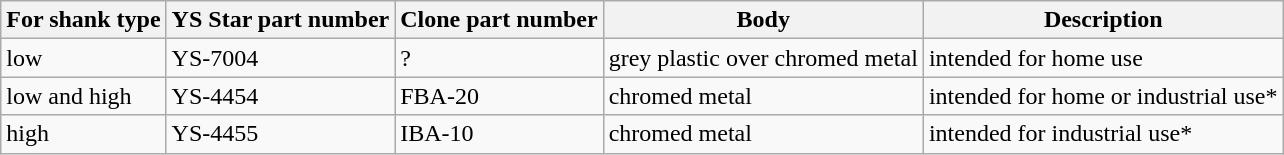<table border="1" class="wikitable" align="center">
<tr>
<th>For shank type</th>
<th>YS Star part number</th>
<th>Clone part number</th>
<th>Body</th>
<th>Description</th>
</tr>
<tr>
<td>low</td>
<td>YS-7004</td>
<td>?</td>
<td>grey plastic over chromed metal</td>
<td>intended for home use</td>
</tr>
<tr>
<td>low and high</td>
<td>YS-4454</td>
<td>FBA-20</td>
<td>chromed metal</td>
<td>intended for home or industrial use*</td>
</tr>
<tr>
<td>high</td>
<td>YS-4455</td>
<td>IBA-10</td>
<td>chromed metal</td>
<td>intended for industrial use*</td>
</tr>
</table>
